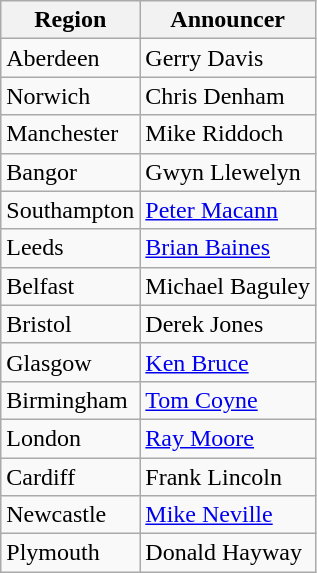<table class="wikitable mw-collapsible mw-collapsed">
<tr>
<th>Region</th>
<th>Announcer</th>
</tr>
<tr>
<td>Aberdeen</td>
<td>Gerry Davis</td>
</tr>
<tr>
<td>Norwich</td>
<td>Chris Denham</td>
</tr>
<tr>
<td>Manchester</td>
<td>Mike Riddoch</td>
</tr>
<tr>
<td>Bangor</td>
<td>Gwyn Llewelyn</td>
</tr>
<tr>
<td>Southampton</td>
<td><a href='#'>Peter Macann</a></td>
</tr>
<tr>
<td>Leeds</td>
<td><a href='#'>Brian Baines</a></td>
</tr>
<tr>
<td>Belfast</td>
<td>Michael Baguley</td>
</tr>
<tr>
<td>Bristol</td>
<td>Derek Jones</td>
</tr>
<tr>
<td>Glasgow</td>
<td><a href='#'>Ken Bruce</a></td>
</tr>
<tr>
<td>Birmingham</td>
<td><a href='#'>Tom Coyne</a></td>
</tr>
<tr>
<td>London</td>
<td><a href='#'>Ray Moore</a></td>
</tr>
<tr>
<td>Cardiff</td>
<td>Frank Lincoln</td>
</tr>
<tr>
<td>Newcastle</td>
<td><a href='#'>Mike Neville</a></td>
</tr>
<tr>
<td>Plymouth</td>
<td>Donald Hayway</td>
</tr>
</table>
